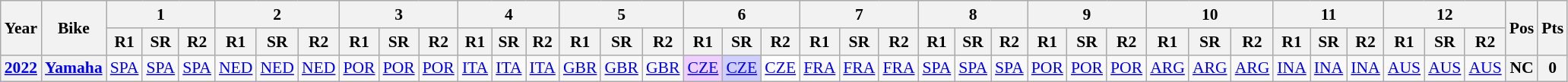<table class="wikitable" style="text-align:center; font-size:90%">
<tr>
<th valign="middle" rowspan=2>Year</th>
<th valign="middle" rowspan=2>Bike</th>
<th colspan=3>1</th>
<th colspan=3>2</th>
<th colspan=3>3</th>
<th colspan=3>4</th>
<th colspan=3>5</th>
<th colspan=3>6</th>
<th colspan=3>7</th>
<th colspan=3>8</th>
<th colspan=3>9</th>
<th colspan=3>10</th>
<th colspan=3>11</th>
<th colspan=3>12</th>
<th rowspan=2>Pos</th>
<th rowspan=2>Pts</th>
</tr>
<tr>
<th>R1</th>
<th>SR</th>
<th>R2</th>
<th>R1</th>
<th>SR</th>
<th>R2</th>
<th>R1</th>
<th>SR</th>
<th>R2</th>
<th>R1</th>
<th>SR</th>
<th>R2</th>
<th>R1</th>
<th>SR</th>
<th>R2</th>
<th>R1</th>
<th>SR</th>
<th>R2</th>
<th>R1</th>
<th>SR</th>
<th>R2</th>
<th>R1</th>
<th>SR</th>
<th>R2</th>
<th>R1</th>
<th>SR</th>
<th>R2</th>
<th>R1</th>
<th>SR</th>
<th>R2</th>
<th>R1</th>
<th>SR</th>
<th>R2</th>
<th>R1</th>
<th>SR</th>
<th>R2</th>
</tr>
<tr>
<th><a href='#'>2022</a></th>
<th><a href='#'>Yamaha</a></th>
<td style="background:#;"><a href='#'>SPA</a><br></td>
<td style="background:#;"><a href='#'>SPA</a><br></td>
<td style="background:#;"><a href='#'>SPA</a><br></td>
<td style="background:#;"><a href='#'>NED</a><br></td>
<td style="background:#;"><a href='#'>NED</a><br></td>
<td style="background:#;"><a href='#'>NED</a><br></td>
<td style="background:#;"><a href='#'>POR</a><br></td>
<td style="background:#;"><a href='#'>POR</a><br></td>
<td style="background:#;"><a href='#'>POR</a><br></td>
<td style="background:#;"><a href='#'>ITA</a><br></td>
<td style="background:#;"><a href='#'>ITA</a><br></td>
<td style="background:#;"><a href='#'>ITA</a><br></td>
<td style="background:#;"><a href='#'>GBR</a><br></td>
<td style="background:#;"><a href='#'>GBR</a><br></td>
<td style="background:#;"><a href='#'>GBR</a><br></td>
<td style="background:#efcfff;"><a href='#'>CZE</a><br></td>
<td style="background:#cfcfff;"><a href='#'>CZE</a><br></td>
<td style="background:#ffffff;"><a href='#'>CZE</a><br></td>
<td style="background:#;"><a href='#'>FRA</a><br></td>
<td style="background:#;"><a href='#'>FRA</a><br></td>
<td style="background:#;"><a href='#'>FRA</a><br></td>
<td style="background:#;"><a href='#'>SPA</a><br></td>
<td style="background:#;"><a href='#'>SPA</a><br></td>
<td style="background:#;"><a href='#'>SPA</a><br></td>
<td style="background:#;"><a href='#'>POR</a><br></td>
<td style="background:#;"><a href='#'>POR</a><br></td>
<td style="background:#;"><a href='#'>POR</a><br></td>
<td style="background:#;"><a href='#'>ARG</a><br></td>
<td style="background:#;"><a href='#'>ARG</a><br></td>
<td style="background:#;"><a href='#'>ARG</a><br></td>
<td style="background:#;"><a href='#'>INA</a><br></td>
<td style="background:#;"><a href='#'>INA</a><br></td>
<td style="background:#;"><a href='#'>INA</a><br></td>
<td style="background:#;"><a href='#'>AUS</a><br></td>
<td style="background:#;"><a href='#'>AUS</a><br></td>
<td style="background:#;"><a href='#'>AUS</a><br></td>
<th>NC</th>
<th>0</th>
</tr>
</table>
